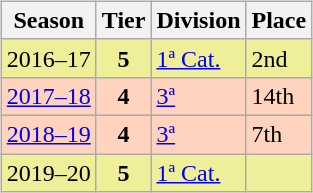<table>
<tr>
<td valign="top" width=0%><br><table class="wikitable">
<tr style="background:#f0f6fa;">
<th>Season</th>
<th>Tier</th>
<th>Division</th>
<th>Place</th>
</tr>
<tr>
<td style="background:#EFEF99;">2016–17</td>
<th style="background:#EFEF99;">5</th>
<td style="background:#EFEF99;"><a href='#'>1ª Cat.</a></td>
<td style="background:#EFEF99;">2nd</td>
</tr>
<tr>
<td style="background:#FFD3BD;"><a href='#'>2017–18</a></td>
<th style="background:#FFD3BD;">4</th>
<td style="background:#FFD3BD;"><a href='#'>3ª</a></td>
<td style="background:#FFD3BD;">14th</td>
</tr>
<tr>
<td style="background:#FFD3BD;"><a href='#'>2018–19</a></td>
<th style="background:#FFD3BD;">4</th>
<td style="background:#FFD3BD;"><a href='#'>3ª</a></td>
<td style="background:#FFD3BD;">7th</td>
</tr>
<tr>
<td style="background:#EFEF99;">2019–20</td>
<th style="background:#EFEF99;">5</th>
<td style="background:#EFEF99;"><a href='#'>1ª Cat.</a></td>
<td style="background:#EFEF99;"></td>
</tr>
</table>
</td>
</tr>
</table>
